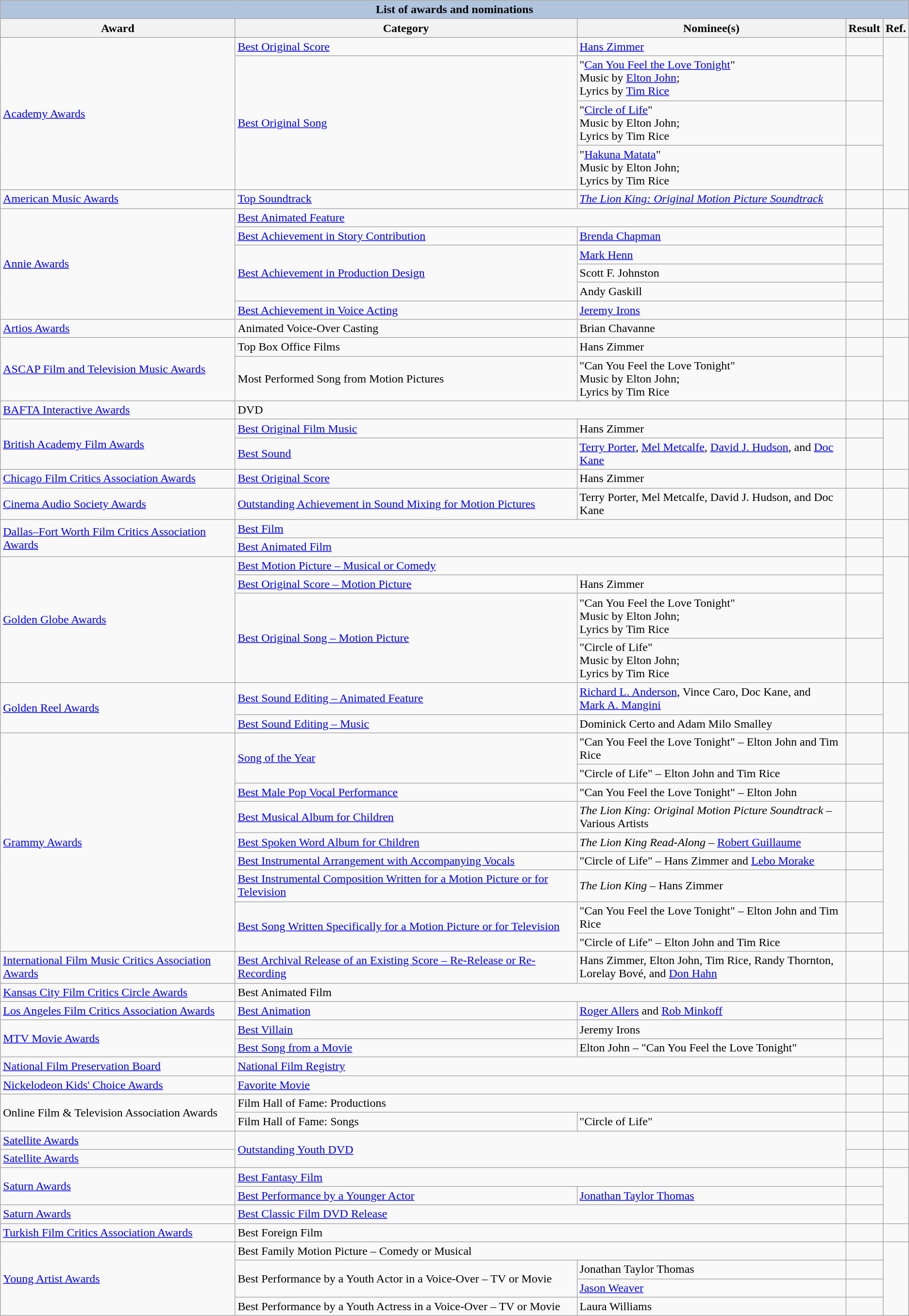<table class="wikitable plainrowheaders">
<tr style="background:#ccc; text-align:center;">
<th colspan="6" style="background: LightSteelBlue;">List of awards and nominations</th>
</tr>
<tr style="background:#ccc; text-align:center;">
<th>Award</th>
<th>Category</th>
<th>Nominee(s)</th>
<th>Result</th>
<th>Ref.</th>
</tr>
<tr>
<td rowspan="4"><a href='#'>Academy Awards</a></td>
<td><a href='#'>Best Original Score</a></td>
<td><a href='#'>Hans Zimmer</a></td>
<td></td>
<td rowspan="4" align="center"></td>
</tr>
<tr>
<td rowspan="3"><a href='#'>Best Original Song</a></td>
<td>"<a href='#'>Can You Feel the Love Tonight</a>" <br> Music by <a href='#'>Elton John</a>; <br> Lyrics by <a href='#'>Tim Rice</a></td>
<td></td>
</tr>
<tr>
<td>"<a href='#'>Circle of Life</a>" <br> Music by Elton John; <br> Lyrics by Tim Rice</td>
<td></td>
</tr>
<tr>
<td>"<a href='#'>Hakuna Matata</a>" <br> Music by Elton John; <br> Lyrics by Tim Rice</td>
<td></td>
</tr>
<tr>
<td><a href='#'>American Music Awards</a></td>
<td><a href='#'>Top Soundtrack</a></td>
<td><em><a href='#'>The Lion King: Original Motion Picture Soundtrack</a></em></td>
<td></td>
<td align="center"></td>
</tr>
<tr>
<td rowspan="6"><a href='#'>Annie Awards</a></td>
<td colspan="2"><a href='#'>Best Animated Feature</a></td>
<td></td>
<td rowspan="6" align="center"></td>
</tr>
<tr>
<td><a href='#'>Best Achievement in Story Contribution</a></td>
<td><a href='#'>Brenda Chapman</a> </td>
<td></td>
</tr>
<tr>
<td rowspan="3"><a href='#'>Best Achievement in Production Design</a></td>
<td><a href='#'>Mark Henn</a> </td>
<td></td>
</tr>
<tr>
<td>Scott F. Johnston </td>
<td></td>
</tr>
<tr>
<td>Andy Gaskill </td>
<td></td>
</tr>
<tr>
<td><a href='#'>Best Achievement in Voice Acting</a></td>
<td><a href='#'>Jeremy Irons</a></td>
<td></td>
</tr>
<tr>
<td><a href='#'>Artios Awards</a></td>
<td>Animated Voice-Over Casting</td>
<td>Brian Chavanne</td>
<td></td>
<td align="center"></td>
</tr>
<tr>
<td rowspan="2"><a href='#'>ASCAP Film and Television Music Awards</a></td>
<td>Top Box Office Films</td>
<td>Hans Zimmer</td>
<td></td>
<td rowspan="2" align="center"></td>
</tr>
<tr>
<td>Most Performed Song from Motion Pictures</td>
<td>"Can You Feel the Love Tonight" <br> Music by Elton John; <br> Lyrics by Tim Rice</td>
<td></td>
</tr>
<tr>
<td><a href='#'>BAFTA Interactive Awards</a></td>
<td colspan="2">DVD</td>
<td></td>
<td align="center"></td>
</tr>
<tr>
<td rowspan="2"><a href='#'>British Academy Film Awards</a></td>
<td><a href='#'>Best Original Film Music</a></td>
<td>Hans Zimmer</td>
<td></td>
<td rowspan="2" align="center"></td>
</tr>
<tr>
<td><a href='#'>Best Sound</a></td>
<td><a href='#'>Terry Porter</a>, <a href='#'>Mel Metcalfe</a>, <a href='#'>David J. Hudson</a>, and <a href='#'>Doc Kane</a></td>
<td></td>
</tr>
<tr>
<td><a href='#'>Chicago Film Critics Association Awards</a></td>
<td><a href='#'>Best Original Score</a></td>
<td>Hans Zimmer</td>
<td></td>
<td align="center"></td>
</tr>
<tr>
<td><a href='#'>Cinema Audio Society Awards</a></td>
<td><a href='#'>Outstanding Achievement in Sound Mixing for Motion Pictures</a></td>
<td>Terry Porter, Mel Metcalfe, David J. Hudson, and Doc Kane</td>
<td></td>
<td align="center"></td>
</tr>
<tr>
<td rowspan="2"><a href='#'>Dallas–Fort Worth Film Critics Association Awards</a></td>
<td colspan="2"><a href='#'>Best Film</a></td>
<td></td>
<td rowspan="2" align="center"></td>
</tr>
<tr>
<td colspan="2"><a href='#'>Best Animated Film</a></td>
<td></td>
</tr>
<tr>
<td rowspan="4"><a href='#'>Golden Globe Awards</a></td>
<td colspan="2"><a href='#'>Best Motion Picture – Musical or Comedy</a></td>
<td></td>
<td rowspan="4" align="center"></td>
</tr>
<tr>
<td><a href='#'>Best Original Score – Motion Picture</a></td>
<td>Hans Zimmer</td>
<td></td>
</tr>
<tr>
<td rowspan="2"><a href='#'>Best Original Song – Motion Picture</a></td>
<td>"Can You Feel the Love Tonight" <br> Music by Elton John; <br> Lyrics by Tim Rice</td>
<td></td>
</tr>
<tr>
<td>"Circle of Life" <br> Music by Elton John; <br> Lyrics by Tim Rice</td>
<td></td>
</tr>
<tr>
<td rowspan="2"><a href='#'>Golden Reel Awards</a></td>
<td><a href='#'>Best Sound Editing – Animated Feature</a></td>
<td><a href='#'>Richard L. Anderson</a>, Vince Caro, Doc Kane, and <br> <a href='#'>Mark A. Mangini</a></td>
<td></td>
<td rowspan="2" align="center"></td>
</tr>
<tr>
<td><a href='#'>Best Sound Editing – Music</a></td>
<td>Dominick Certo and Adam Milo Smalley</td>
<td></td>
</tr>
<tr>
<td rowspan="9"><a href='#'>Grammy Awards</a></td>
<td rowspan="2"><a href='#'>Song of the Year</a></td>
<td>"Can You Feel the Love Tonight" – Elton John and Tim Rice</td>
<td></td>
<td rowspan="9" align="center"></td>
</tr>
<tr>
<td>"Circle of Life" – Elton John and Tim Rice</td>
<td></td>
</tr>
<tr>
<td><a href='#'>Best Male Pop Vocal Performance</a></td>
<td>"Can You Feel the Love Tonight" – Elton John</td>
<td></td>
</tr>
<tr>
<td><a href='#'>Best Musical Album for Children</a></td>
<td><em>The Lion King: Original Motion Picture Soundtrack</em> – <br> Various Artists</td>
<td></td>
</tr>
<tr>
<td><a href='#'>Best Spoken Word Album for Children</a></td>
<td><em>The Lion King Read-Along</em> – <a href='#'>Robert Guillaume</a></td>
<td></td>
</tr>
<tr>
<td><a href='#'>Best Instrumental Arrangement with Accompanying Vocals</a></td>
<td>"Circle of Life" – Hans Zimmer and <a href='#'>Lebo Morake</a></td>
<td></td>
</tr>
<tr>
<td><a href='#'>Best Instrumental Composition Written for a Motion Picture or for Television</a></td>
<td><em>The Lion King</em> – Hans Zimmer</td>
<td></td>
</tr>
<tr>
<td rowspan="2"><a href='#'>Best Song Written Specifically for a Motion Picture or for Television</a></td>
<td>"Can You Feel the Love Tonight" – Elton John and Tim Rice</td>
<td></td>
</tr>
<tr>
<td>"Circle of Life" – Elton John and Tim Rice</td>
<td></td>
</tr>
<tr>
<td><a href='#'>International Film Music Critics Association Awards</a></td>
<td><a href='#'>Best Archival Release of an Existing Score – Re-Release or Re-Recording</a></td>
<td>Hans Zimmer, Elton John, Tim Rice, Randy Thornton, <br> Lorelay Bové, and <a href='#'>Don Hahn</a></td>
<td></td>
<td align="center"></td>
</tr>
<tr>
<td><a href='#'>Kansas City Film Critics Circle Awards</a></td>
<td colspan="2">Best Animated Film</td>
<td></td>
<td align="center"></td>
</tr>
<tr>
<td><a href='#'>Los Angeles Film Critics Association Awards</a></td>
<td><a href='#'>Best Animation</a></td>
<td><a href='#'>Roger Allers</a> and <a href='#'>Rob Minkoff</a></td>
<td></td>
<td align="center"></td>
</tr>
<tr>
<td rowspan="2"><a href='#'>MTV Movie Awards</a></td>
<td><a href='#'>Best Villain</a></td>
<td>Jeremy Irons</td>
<td></td>
<td rowspan="2" align="center"></td>
</tr>
<tr>
<td><a href='#'>Best Song from a Movie</a></td>
<td>Elton John – "Can You Feel the Love Tonight"</td>
<td></td>
</tr>
<tr>
<td><a href='#'>National Film Preservation Board</a></td>
<td colspan="2"><a href='#'>National Film Registry</a></td>
<td></td>
<td align="center"></td>
</tr>
<tr>
<td><a href='#'>Nickelodeon Kids' Choice Awards</a></td>
<td colspan="2"><a href='#'>Favorite Movie</a></td>
<td></td>
<td align="center"></td>
</tr>
<tr>
<td rowspan="2">Online Film & Television Association Awards</td>
<td colspan="2">Film Hall of Fame: Productions</td>
<td></td>
<td align="center"></td>
</tr>
<tr>
<td>Film Hall of Fame: Songs</td>
<td>"Circle of Life"</td>
<td></td>
<td align="center"></td>
</tr>
<tr>
<td><a href='#'>Satellite Awards</a> </td>
<td colspan="2" rowspan="2"><a href='#'>Outstanding Youth DVD</a></td>
<td></td>
<td align="center"></td>
</tr>
<tr>
<td><a href='#'>Satellite Awards</a> </td>
<td></td>
<td align="center"></td>
</tr>
<tr>
<td rowspan="2"><a href='#'>Saturn Awards</a> </td>
<td colspan="2"><a href='#'>Best Fantasy Film</a></td>
<td></td>
<td rowspan="3" align="center"></td>
</tr>
<tr>
<td><a href='#'>Best Performance by a Younger Actor</a></td>
<td><a href='#'>Jonathan Taylor Thomas</a></td>
<td></td>
</tr>
<tr>
<td><a href='#'>Saturn Awards</a> </td>
<td colspan="2"><a href='#'>Best Classic Film DVD Release</a></td>
<td></td>
</tr>
<tr>
<td><a href='#'>Turkish Film Critics Association Awards</a></td>
<td colspan="2">Best Foreign Film</td>
<td></td>
<td align="center"></td>
</tr>
<tr>
<td rowspan="4"><a href='#'>Young Artist Awards</a></td>
<td colspan="2">Best Family Motion Picture – Comedy or Musical</td>
<td></td>
<td rowspan="4" align="center"></td>
</tr>
<tr>
<td rowspan="2">Best Performance by a Youth Actor in a Voice-Over – TV or Movie</td>
<td>Jonathan Taylor Thomas</td>
<td></td>
</tr>
<tr>
<td><a href='#'>Jason Weaver</a></td>
<td></td>
</tr>
<tr>
<td>Best Performance by a Youth Actress in a Voice-Over – TV or Movie</td>
<td>Laura Williams</td>
<td></td>
</tr>
</table>
